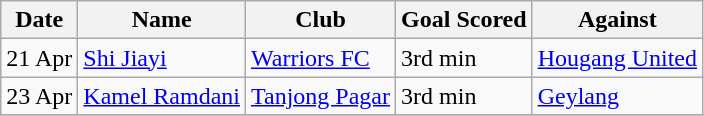<table class="wikitable sortable">
<tr>
<th>Date</th>
<th>Name</th>
<th>Club</th>
<th>Goal Scored</th>
<th>Against</th>
</tr>
<tr>
<td>21 Apr</td>
<td><a href='#'>Shi Jiayi</a></td>
<td><a href='#'>Warriors FC</a></td>
<td>3rd min</td>
<td><a href='#'>Hougang United</a></td>
</tr>
<tr>
<td>23 Apr</td>
<td> <a href='#'>Kamel Ramdani</a></td>
<td><a href='#'>Tanjong Pagar</a></td>
<td>3rd min</td>
<td><a href='#'>Geylang</a></td>
</tr>
<tr>
</tr>
</table>
